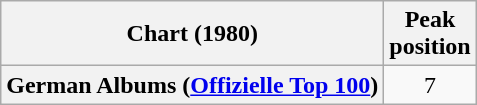<table class="wikitable sortable plainrowheaders" style="text-align:center">
<tr>
<th scope="col">Chart (1980)</th>
<th scope="col">Peak<br>position</th>
</tr>
<tr>
<th scope="row">German Albums (<a href='#'>Offizielle Top 100</a>)</th>
<td>7</td>
</tr>
</table>
